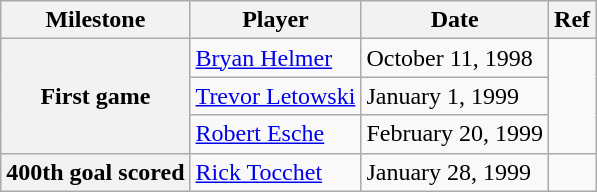<table class="wikitable">
<tr>
<th scope="col">Milestone</th>
<th scope="col">Player</th>
<th scope="col">Date</th>
<th scope="col">Ref</th>
</tr>
<tr>
<th rowspan=3>First game</th>
<td><a href='#'>Bryan Helmer</a></td>
<td>October 11, 1998</td>
<td rowspan=3></td>
</tr>
<tr>
<td><a href='#'>Trevor Letowski</a></td>
<td>January 1, 1999</td>
</tr>
<tr>
<td><a href='#'>Robert Esche</a></td>
<td>February 20, 1999</td>
</tr>
<tr>
<th>400th goal scored</th>
<td><a href='#'>Rick Tocchet</a></td>
<td>January 28, 1999</td>
<td></td>
</tr>
</table>
